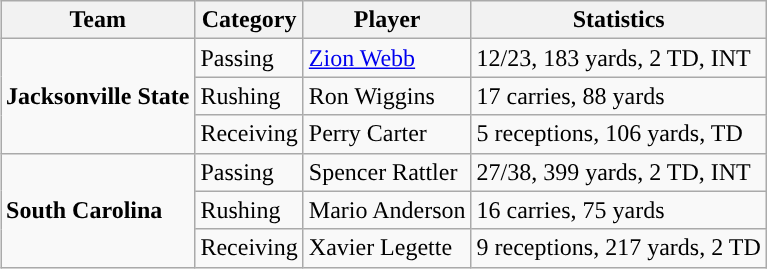<table class="wikitable" style="float: right;">
<tr>
<th>Team</th>
<th>Category</th>
<th>Player</th>
<th>Statistics</th>
</tr>
<tr>
<td rowspan=3><strong>Jacksonville State</strong></td>
<td>Passing</td>
<td><a href='#'>Zion Webb</a></td>
<td>12/23, 183 yards, 2 TD, INT</td>
</tr>
<tr>
<td>Rushing</td>
<td>Ron Wiggins</td>
<td>17 carries, 88 yards</td>
</tr>
<tr>
<td>Receiving</td>
<td>Perry Carter</td>
<td>5 receptions, 106 yards, TD</td>
</tr>
<tr>
<td rowspan=3><strong>South Carolina</strong></td>
<td>Passing</td>
<td>Spencer Rattler</td>
<td>27/38, 399 yards, 2 TD, INT</td>
</tr>
<tr>
<td>Rushing</td>
<td>Mario Anderson</td>
<td>16 carries, 75 yards</td>
</tr>
<tr>
<td>Receiving</td>
<td>Xavier Legette</td>
<td>9 receptions, 217 yards, 2 TD</td>
</tr>
</table>
